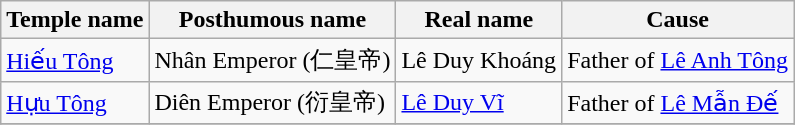<table class="wikitable">
<tr>
<th>Temple name</th>
<th>Posthumous name</th>
<th>Real name</th>
<th>Cause</th>
</tr>
<tr ---->
<td><a href='#'>Hiếu Tông</a></td>
<td>Nhân Emperor (仁皇帝)</td>
<td>Lê Duy Khoáng</td>
<td>Father of <a href='#'>Lê Anh Tông</a></td>
</tr>
<tr ---->
<td><a href='#'>Hựu Tông</a></td>
<td>Diên Emperor (衍皇帝)</td>
<td><a href='#'>Lê Duy Vĩ</a></td>
<td>Father of <a href='#'>Lê Mẫn Đế</a></td>
</tr>
<tr ---->
</tr>
</table>
